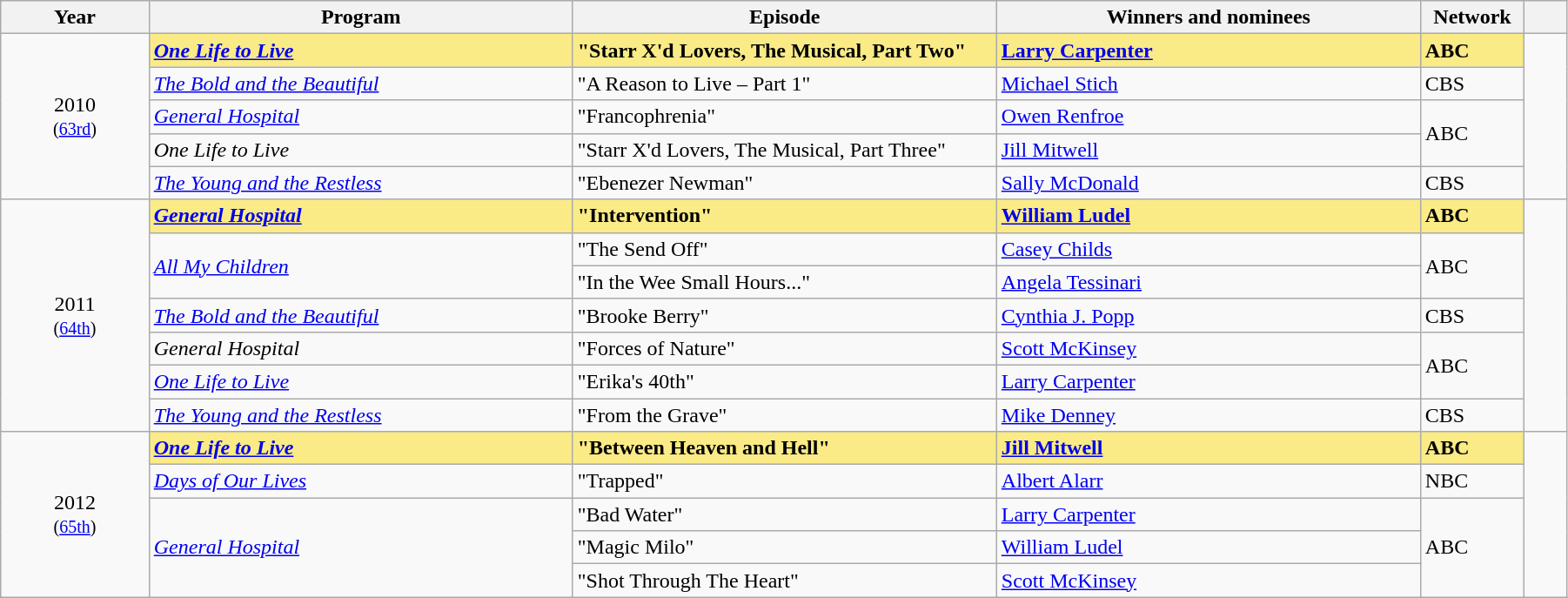<table class="wikitable" width="95%" cellpadding="5">
<tr>
<th width="7%">Year</th>
<th width="20%">Program</th>
<th width="20%">Episode</th>
<th width="20%">Winners and nominees</th>
<th width="3%">Network</th>
<th width="2%"></th>
</tr>
<tr>
<td rowspan=5 style="text-align:center;">2010<br><small>(<a href='#'>63rd</a>)</small></td>
<td style="background:#FAEB86;"><strong><em><a href='#'>One Life to Live</a></em></strong></td>
<td style="background:#FAEB86;"><strong>"Starr X'd Lovers, The Musical, Part Two"</strong></td>
<td style="background:#FAEB86;"><strong><a href='#'>Larry Carpenter</a></strong></td>
<td style="background:#FAEB86;"><strong>ABC</strong></td>
<td rowspan="5" style="text-align:center;"></td>
</tr>
<tr>
<td><em><a href='#'>The Bold and the Beautiful</a></em></td>
<td>"A Reason to Live – Part 1"</td>
<td><a href='#'>Michael Stich</a></td>
<td>CBS</td>
</tr>
<tr>
<td><em><a href='#'>General Hospital</a></em></td>
<td>"Francophrenia"</td>
<td><a href='#'>Owen Renfroe</a></td>
<td rowspan=2>ABC</td>
</tr>
<tr>
<td><em>One Life to Live</em></td>
<td>"Starr X'd Lovers, The Musical, Part Three"</td>
<td><a href='#'>Jill Mitwell</a></td>
</tr>
<tr>
<td><em><a href='#'>The Young and the Restless</a></em></td>
<td>"Ebenezer Newman"</td>
<td><a href='#'>Sally McDonald</a></td>
<td>CBS</td>
</tr>
<tr>
<td rowspan=7 style="text-align:center;">2011<br><small>(<a href='#'>64th</a>)</small></td>
<td style="background:#FAEB86;"><strong><em><a href='#'>General Hospital</a></em></strong></td>
<td style="background:#FAEB86;"><strong>"Intervention"</strong></td>
<td style="background:#FAEB86;"><strong><a href='#'>William Ludel</a></strong></td>
<td style="background:#FAEB86;"><strong>ABC</strong></td>
<td rowspan="7" style="text-align:center;"></td>
</tr>
<tr>
<td rowspan=2><em><a href='#'>All My Children</a></em></td>
<td>"The Send Off"</td>
<td><a href='#'>Casey Childs</a></td>
<td rowspan=2>ABC</td>
</tr>
<tr>
<td>"In the Wee Small Hours..."</td>
<td><a href='#'>Angela Tessinari</a></td>
</tr>
<tr>
<td><em><a href='#'>The Bold and the Beautiful</a></em></td>
<td>"Brooke Berry"</td>
<td><a href='#'>Cynthia J. Popp</a></td>
<td>CBS</td>
</tr>
<tr>
<td><em>General Hospital</em></td>
<td>"Forces of Nature"</td>
<td><a href='#'>Scott McKinsey</a></td>
<td rowspan=2>ABC</td>
</tr>
<tr>
<td><em><a href='#'>One Life to Live</a></em></td>
<td>"Erika's 40th"</td>
<td><a href='#'>Larry Carpenter</a></td>
</tr>
<tr>
<td><em><a href='#'>The Young and the Restless</a></em></td>
<td>"From the Grave"</td>
<td><a href='#'>Mike Denney</a></td>
<td>CBS</td>
</tr>
<tr>
<td rowspan=5 style="text-align:center;">2012<br><small>(<a href='#'>65th</a>)</small></td>
<td style="background:#FAEB86;"><strong><em><a href='#'>One Life to Live</a></em></strong></td>
<td style="background:#FAEB86;"><strong>"Between Heaven and Hell"</strong></td>
<td style="background:#FAEB86;"><strong><a href='#'>Jill Mitwell</a></strong></td>
<td style="background:#FAEB86;"><strong>ABC</strong></td>
<td rowspan="5" style="text-align:center;"></td>
</tr>
<tr>
<td><em><a href='#'>Days of Our Lives</a></em></td>
<td>"Trapped"</td>
<td><a href='#'>Albert Alarr</a></td>
<td>NBC</td>
</tr>
<tr>
<td rowspan=3><em><a href='#'>General Hospital</a></em></td>
<td>"Bad Water"</td>
<td><a href='#'>Larry Carpenter</a></td>
<td rowspan=3>ABC</td>
</tr>
<tr>
<td>"Magic Milo"</td>
<td><a href='#'>William Ludel</a></td>
</tr>
<tr>
<td>"Shot Through The Heart"</td>
<td><a href='#'>Scott McKinsey</a></td>
</tr>
</table>
